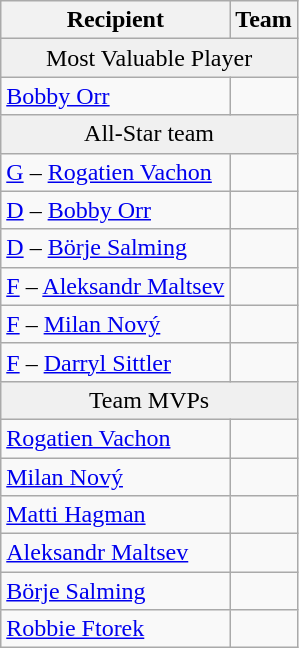<table class="wikitable">
<tr>
<th>Recipient</th>
<th>Team</th>
</tr>
<tr align="center" bgcolor="f0f0f0">
<td colspan="2">Most Valuable Player</td>
</tr>
<tr>
<td><a href='#'>Bobby Orr</a></td>
<td></td>
</tr>
<tr align="center" bgcolor="f0f0f0">
<td colspan="2">All-Star team</td>
</tr>
<tr>
<td><a href='#'>G</a> – <a href='#'>Rogatien Vachon</a></td>
<td></td>
</tr>
<tr>
<td><a href='#'>D</a> – <a href='#'>Bobby Orr</a></td>
<td></td>
</tr>
<tr>
<td><a href='#'>D</a> – <a href='#'>Börje Salming</a></td>
<td></td>
</tr>
<tr>
<td><a href='#'>F</a> – <a href='#'>Aleksandr Maltsev</a></td>
<td></td>
</tr>
<tr>
<td><a href='#'>F</a> – <a href='#'>Milan Nový</a></td>
<td></td>
</tr>
<tr>
<td><a href='#'>F</a> – <a href='#'>Darryl Sittler</a></td>
<td></td>
</tr>
<tr align="center" bgcolor="f0f0f0">
<td colspan="2">Team MVPs</td>
</tr>
<tr>
<td><a href='#'>Rogatien Vachon</a></td>
<td></td>
</tr>
<tr>
<td><a href='#'>Milan Nový</a></td>
<td></td>
</tr>
<tr>
<td><a href='#'>Matti Hagman</a></td>
<td></td>
</tr>
<tr>
<td><a href='#'>Aleksandr Maltsev</a></td>
<td></td>
</tr>
<tr>
<td><a href='#'>Börje Salming</a></td>
<td></td>
</tr>
<tr>
<td><a href='#'>Robbie Ftorek</a></td>
<td></td>
</tr>
</table>
